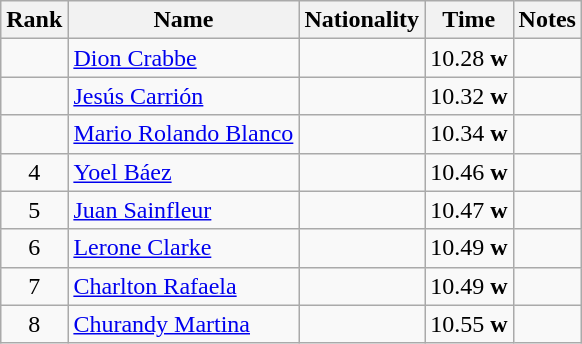<table class="wikitable sortable" style="text-align:center">
<tr>
<th>Rank</th>
<th>Name</th>
<th>Nationality</th>
<th>Time</th>
<th>Notes</th>
</tr>
<tr>
<td></td>
<td align=left><a href='#'>Dion Crabbe</a></td>
<td align=left></td>
<td>10.28 <strong>w</strong></td>
<td></td>
</tr>
<tr>
<td></td>
<td align=left><a href='#'>Jesús Carrión</a></td>
<td align=left></td>
<td>10.32 <strong>w</strong></td>
<td></td>
</tr>
<tr>
<td></td>
<td align=left><a href='#'>Mario Rolando Blanco</a></td>
<td align=left></td>
<td>10.34 <strong>w</strong></td>
<td></td>
</tr>
<tr>
<td>4</td>
<td align=left><a href='#'>Yoel Báez</a></td>
<td align=left></td>
<td>10.46 <strong>w</strong></td>
<td></td>
</tr>
<tr>
<td>5</td>
<td align=left><a href='#'>Juan Sainfleur</a></td>
<td align=left></td>
<td>10.47 <strong>w</strong></td>
<td></td>
</tr>
<tr>
<td>6</td>
<td align=left><a href='#'>Lerone Clarke</a></td>
<td align=left></td>
<td>10.49 <strong>w</strong></td>
<td></td>
</tr>
<tr>
<td>7</td>
<td align=left><a href='#'>Charlton Rafaela</a></td>
<td align=left></td>
<td>10.49 <strong>w</strong></td>
<td></td>
</tr>
<tr>
<td>8</td>
<td align=left><a href='#'>Churandy Martina</a></td>
<td align=left></td>
<td>10.55 <strong>w</strong></td>
<td></td>
</tr>
</table>
